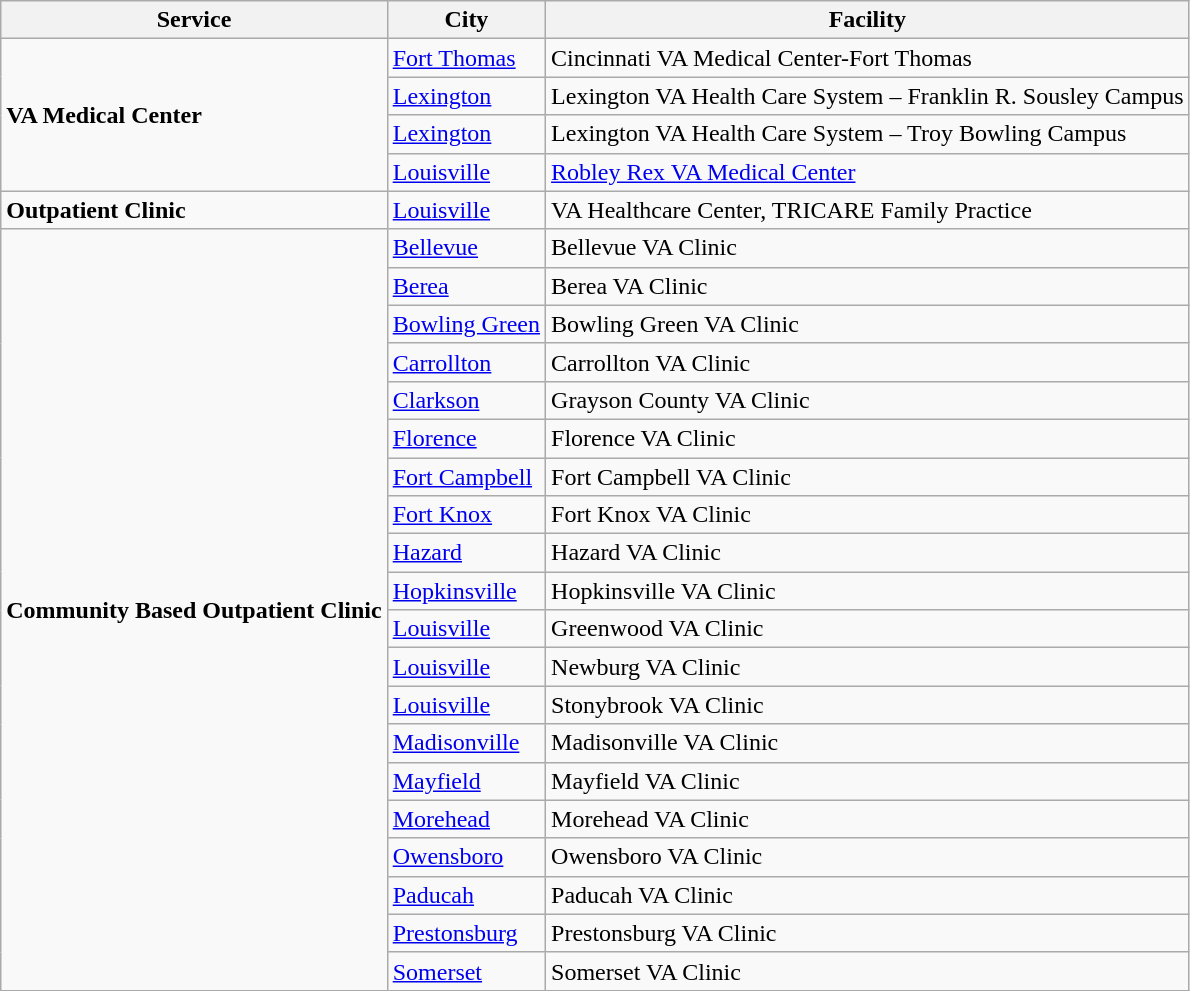<table class="wikitable">
<tr>
<th>Service</th>
<th>City</th>
<th>Facility</th>
</tr>
<tr>
<td rowspan=4><strong>VA Medical Center</strong></td>
<td><a href='#'>Fort Thomas</a></td>
<td>Cincinnati VA Medical Center-Fort Thomas</td>
</tr>
<tr>
<td><a href='#'>Lexington</a></td>
<td>Lexington VA Health Care System – Franklin R. Sousley Campus</td>
</tr>
<tr>
<td><a href='#'>Lexington</a></td>
<td>Lexington VA Health Care System – Troy Bowling Campus</td>
</tr>
<tr>
<td><a href='#'>Louisville</a></td>
<td><a href='#'>Robley Rex VA Medical Center</a></td>
</tr>
<tr>
<td rowspan=1><strong>Outpatient Clinic</strong></td>
<td><a href='#'>Louisville</a></td>
<td>VA Healthcare Center, TRICARE Family Practice</td>
</tr>
<tr>
<td rowspan=20><strong>Community Based Outpatient Clinic</strong></td>
<td><a href='#'>Bellevue</a></td>
<td>Bellevue VA Clinic</td>
</tr>
<tr>
<td><a href='#'>Berea</a></td>
<td>Berea VA Clinic</td>
</tr>
<tr>
<td><a href='#'>Bowling Green</a></td>
<td>Bowling Green VA Clinic</td>
</tr>
<tr>
<td><a href='#'>Carrollton</a></td>
<td>Carrollton VA Clinic</td>
</tr>
<tr>
<td><a href='#'>Clarkson</a></td>
<td>Grayson County VA Clinic</td>
</tr>
<tr>
<td><a href='#'>Florence</a></td>
<td>Florence VA Clinic</td>
</tr>
<tr>
<td><a href='#'>Fort Campbell</a></td>
<td>Fort Campbell VA Clinic</td>
</tr>
<tr>
<td><a href='#'>Fort Knox</a></td>
<td>Fort Knox VA Clinic</td>
</tr>
<tr>
<td><a href='#'>Hazard</a></td>
<td>Hazard VA Clinic</td>
</tr>
<tr>
<td><a href='#'>Hopkinsville</a></td>
<td>Hopkinsville VA Clinic</td>
</tr>
<tr>
<td><a href='#'>Louisville</a></td>
<td>Greenwood VA Clinic</td>
</tr>
<tr>
<td><a href='#'>Louisville</a></td>
<td>Newburg VA Clinic</td>
</tr>
<tr>
<td><a href='#'>Louisville</a></td>
<td>Stonybrook VA Clinic</td>
</tr>
<tr>
<td><a href='#'>Madisonville</a></td>
<td>Madisonville VA Clinic</td>
</tr>
<tr>
<td><a href='#'>Mayfield</a></td>
<td>Mayfield VA Clinic</td>
</tr>
<tr>
<td><a href='#'>Morehead</a></td>
<td>Morehead VA Clinic</td>
</tr>
<tr>
<td><a href='#'>Owensboro</a></td>
<td>Owensboro VA Clinic</td>
</tr>
<tr>
<td><a href='#'>Paducah</a></td>
<td>Paducah VA Clinic</td>
</tr>
<tr>
<td><a href='#'>Prestonsburg</a></td>
<td>Prestonsburg VA Clinic</td>
</tr>
<tr>
<td><a href='#'>Somerset</a></td>
<td>Somerset VA Clinic</td>
</tr>
</table>
